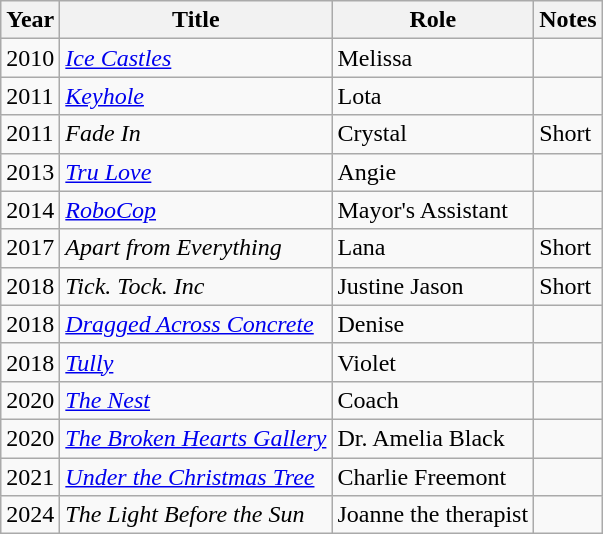<table class="wikitable sortable">
<tr>
<th>Year</th>
<th>Title</th>
<th>Role</th>
<th class="unsortable">Notes</th>
</tr>
<tr>
<td>2010</td>
<td><em><a href='#'>Ice Castles</a></em></td>
<td>Melissa</td>
<td></td>
</tr>
<tr>
<td>2011</td>
<td><em><a href='#'>Keyhole</a></em></td>
<td>Lota</td>
<td></td>
</tr>
<tr>
<td>2011</td>
<td><em>Fade In</em></td>
<td>Crystal</td>
<td>Short</td>
</tr>
<tr>
<td>2013</td>
<td><em><a href='#'>Tru Love</a></em></td>
<td>Angie</td>
<td></td>
</tr>
<tr>
<td>2014</td>
<td><em><a href='#'>RoboCop</a></em></td>
<td>Mayor's Assistant</td>
<td></td>
</tr>
<tr>
<td>2017</td>
<td><em>Apart from Everything</em></td>
<td>Lana</td>
<td>Short</td>
</tr>
<tr>
<td>2018</td>
<td><em>Tick. Tock. Inc</em></td>
<td>Justine Jason</td>
<td>Short</td>
</tr>
<tr>
<td>2018</td>
<td><em><a href='#'>Dragged Across Concrete</a></em></td>
<td>Denise</td>
<td></td>
</tr>
<tr>
<td>2018</td>
<td><em><a href='#'>Tully</a></em></td>
<td>Violet</td>
<td></td>
</tr>
<tr>
<td>2020</td>
<td data-sort-value="Nest, The"><em><a href='#'>The Nest</a></em></td>
<td>Coach</td>
<td></td>
</tr>
<tr>
<td>2020</td>
<td data-sort-value="Broken Hearts Gallery, The"><em><a href='#'>The Broken Hearts Gallery</a></em></td>
<td>Dr. Amelia Black</td>
<td></td>
</tr>
<tr>
<td>2021</td>
<td><em><a href='#'>Under the Christmas Tree</a></em></td>
<td>Charlie Freemont</td>
<td></td>
</tr>
<tr>
<td>2024</td>
<td><em>The Light Before the Sun</em></td>
<td>Joanne the therapist</td>
<td></td>
</tr>
</table>
